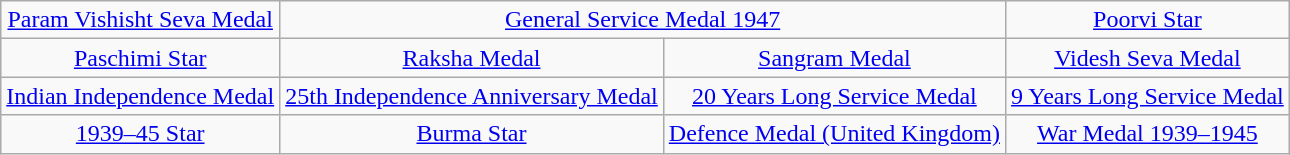<table class="wikitable" style="margin:1em auto; text-align:center;">
<tr>
<td colspan="1"><a href='#'>Param Vishisht Seva Medal</a></td>
<td colspan="2"><a href='#'>General Service Medal 1947</a></td>
<td colspan="2"><a href='#'>Poorvi Star</a></td>
</tr>
<tr>
<td colspan="1"><a href='#'>Paschimi Star</a></td>
<td><a href='#'>Raksha Medal</a></td>
<td><a href='#'>Sangram Medal</a></td>
<td><a href='#'>Videsh Seva Medal</a></td>
</tr>
<tr>
<td><a href='#'>Indian Independence Medal</a></td>
<td><a href='#'>25th Independence Anniversary Medal</a></td>
<td><a href='#'>20 Years Long Service Medal</a></td>
<td><a href='#'>9 Years Long Service Medal</a></td>
</tr>
<tr>
<td><a href='#'>1939–45 Star</a></td>
<td><a href='#'>Burma Star</a></td>
<td><a href='#'>Defence Medal (United Kingdom)</a></td>
<td><a href='#'>War Medal 1939–1945</a></td>
</tr>
</table>
